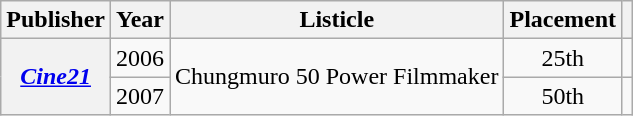<table class="wikitable plainrowheaders sortable" style="text-align:left">
<tr>
<th scope="col">Publisher</th>
<th scope="col">Year</th>
<th scope="col">Listicle</th>
<th scope="col">Placement</th>
<th scope="col" class="unsortable"></th>
</tr>
<tr>
<th rowspan="2" scope="row"><em><a href='#'>Cine21</a></em></th>
<td>2006</td>
<td rowspan="2">Chungmuro 50 Power Filmmaker</td>
<td style="text-align:center">25th</td>
<td></td>
</tr>
<tr>
<td>2007</td>
<td style="text-align:center">50th</td>
<td></td>
</tr>
</table>
